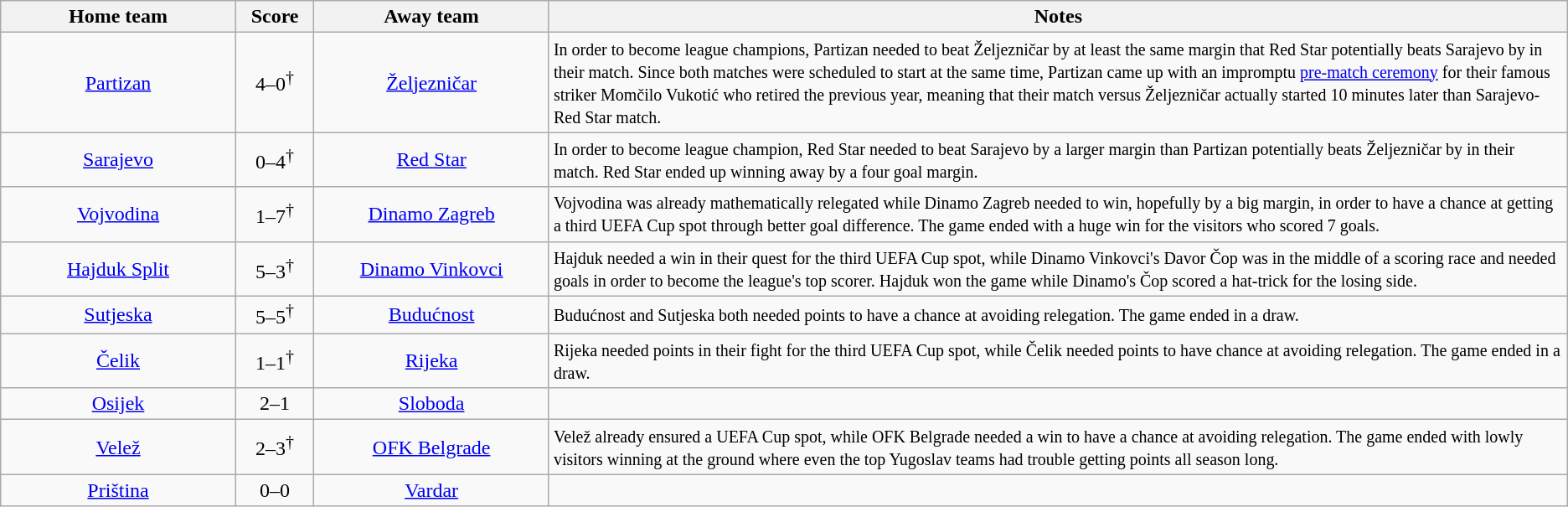<table class="wikitable" style="text-align:center">
<tr>
<th width="15%">Home team</th>
<th width="5%">Score</th>
<th width="15%">Away team</th>
<th width="65%">Notes</th>
</tr>
<tr>
<td><a href='#'>Partizan</a></td>
<td>4–0<sup>†</sup></td>
<td><a href='#'>Željezničar</a></td>
<td style="text-align:left"><small>In order to become league champions, Partizan needed to beat Željezničar by at least the same margin that Red Star potentially beats Sarajevo by in their match. Since both matches were scheduled to start at the same time, Partizan came up with an impromptu <a href='#'>pre-match ceremony</a> for their famous striker Momčilo Vukotić who retired the previous year, meaning that their match versus Željezničar actually started 10 minutes later than Sarajevo-Red Star match.</small></td>
</tr>
<tr>
<td><a href='#'>Sarajevo</a></td>
<td>0–4<sup>†</sup></td>
<td><a href='#'>Red Star</a></td>
<td style="text-align:left"><small>In order to become league champion, Red Star needed to beat Sarajevo by a larger margin than Partizan potentially beats Željezničar by in their match. Red Star ended up winning away by a four goal margin.</small></td>
</tr>
<tr>
<td><a href='#'>Vojvodina</a></td>
<td>1–7<sup>†</sup></td>
<td><a href='#'>Dinamo Zagreb</a></td>
<td style="text-align:left"><small>Vojvodina was already mathematically relegated while Dinamo Zagreb needed to win, hopefully by a big margin, in order to have a chance at getting a third UEFA Cup spot through better goal difference. The game ended with a huge win for the visitors who scored 7 goals.</small></td>
</tr>
<tr>
<td><a href='#'>Hajduk Split</a></td>
<td>5–3<sup>†</sup></td>
<td><a href='#'>Dinamo Vinkovci</a></td>
<td style="text-align:left"><small>Hajduk needed a win in their quest for the third UEFA Cup spot, while Dinamo Vinkovci's Davor Čop was in the middle of a scoring race and needed goals in order to become the league's top scorer. Hajduk won the game while Dinamo's Čop scored a hat-trick for the losing side.</small></td>
</tr>
<tr>
<td><a href='#'>Sutjeska</a></td>
<td>5–5<sup>†</sup></td>
<td><a href='#'>Budućnost</a></td>
<td style="text-align:left"><small>Budućnost and Sutjeska both needed points to have a chance at avoiding relegation. The game ended in a draw.</small></td>
</tr>
<tr>
<td><a href='#'>Čelik</a></td>
<td>1–1<sup>†</sup></td>
<td><a href='#'>Rijeka</a></td>
<td style="text-align:left"><small>Rijeka needed points in their fight for the third UEFA Cup spot, while Čelik needed points to have chance at avoiding relegation. The game ended in a draw.</small></td>
</tr>
<tr>
<td><a href='#'>Osijek</a></td>
<td>2–1</td>
<td><a href='#'>Sloboda</a></td>
<td></td>
</tr>
<tr>
<td><a href='#'>Velež</a></td>
<td>2–3<sup>†</sup></td>
<td><a href='#'>OFK Belgrade</a></td>
<td style="text-align:left"><small>Velež already ensured a UEFA Cup spot, while OFK Belgrade needed a win to have a chance at avoiding relegation. The game ended with lowly visitors winning at the ground where even the top Yugoslav teams had trouble getting points all season long.</small></td>
</tr>
<tr>
<td><a href='#'>Priština</a></td>
<td>0–0</td>
<td><a href='#'>Vardar</a></td>
<td></td>
</tr>
</table>
